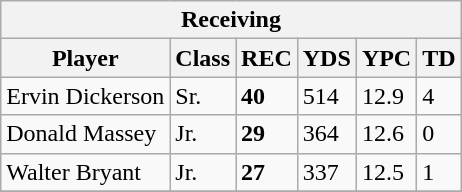<table class="wikitable">
<tr>
<th colspan="6" align="center">Receiving</th>
</tr>
<tr>
<th>Player</th>
<th>Class</th>
<th>REC</th>
<th>YDS</th>
<th>YPC</th>
<th>TD</th>
</tr>
<tr>
<td>Ervin Dickerson</td>
<td>Sr.</td>
<td><strong>40</strong></td>
<td>514</td>
<td>12.9</td>
<td>4</td>
</tr>
<tr>
<td>Donald Massey</td>
<td>Jr.</td>
<td><strong>29</strong></td>
<td>364</td>
<td>12.6</td>
<td>0</td>
</tr>
<tr>
<td>Walter Bryant</td>
<td>Jr.</td>
<td><strong>27</strong></td>
<td>337</td>
<td>12.5</td>
<td>1</td>
</tr>
<tr>
</tr>
</table>
